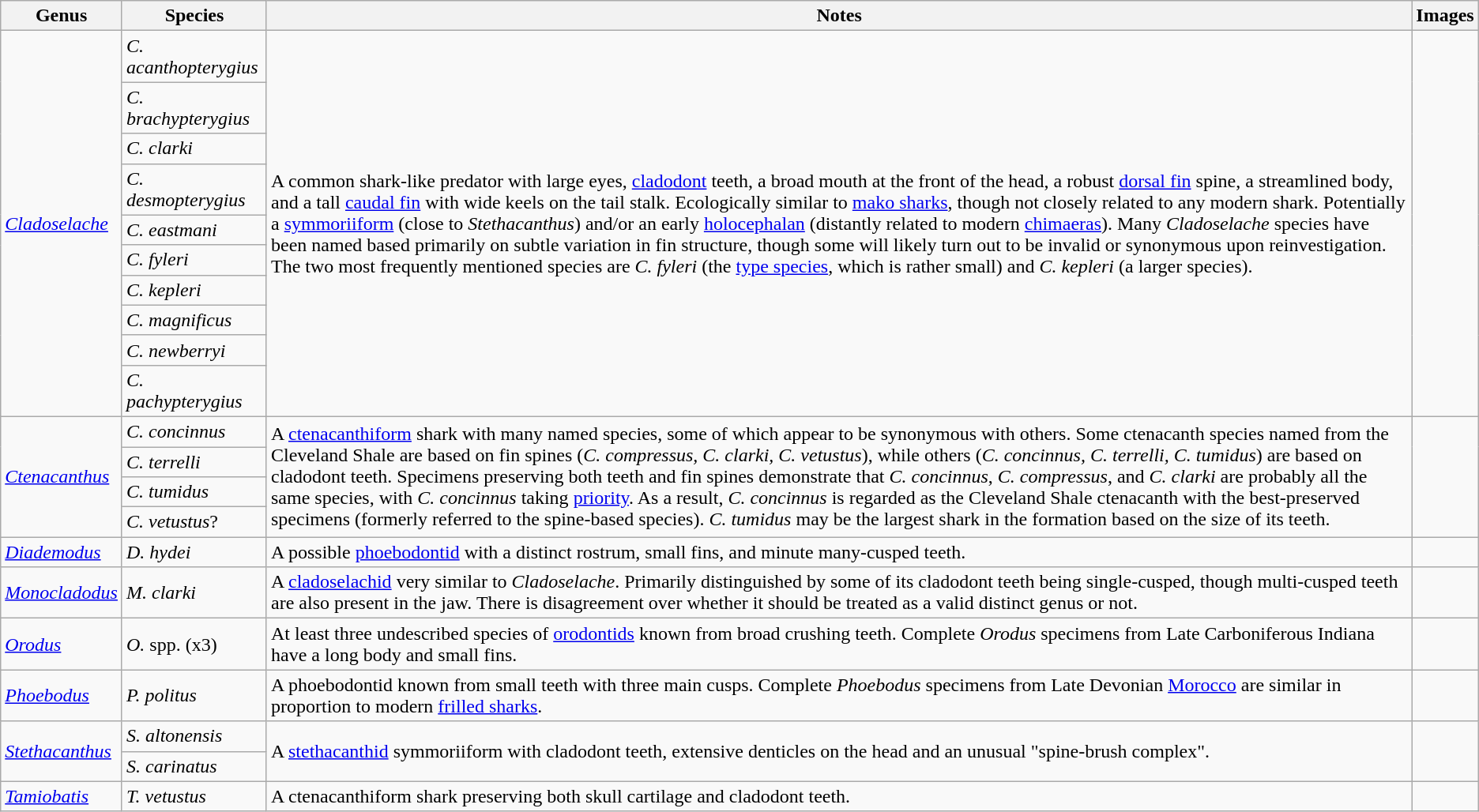<table class="wikitable sortable">
<tr>
<th>Genus</th>
<th>Species</th>
<th>Notes</th>
<th>Images</th>
</tr>
<tr>
<td rowspan="10"><em><a href='#'>Cladoselache</a></em></td>
<td><em>C. acanthopterygius</em></td>
<td rowspan="10">A common shark-like predator with large eyes, <a href='#'>cladodont</a> teeth, a broad mouth at the front of the head, a robust <a href='#'>dorsal fin</a> spine, a streamlined body, and a tall <a href='#'>caudal fin</a> with wide keels on the tail stalk. Ecologically similar to <a href='#'>mako sharks</a>, though not closely related to any modern shark. Potentially a <a href='#'>symmoriiform</a> (close to <em>Stethacanthus</em>) and/or an early <a href='#'>holocephalan</a> (distantly related to modern <a href='#'>chimaeras</a>). Many <em>Cladoselache</em> species have been named based primarily on subtle variation in fin structure, though some will likely turn out to be invalid or synonymous upon reinvestigation. The two most frequently mentioned species are <em>C. fyleri</em> (the <a href='#'>type species</a>, which is rather small) and <em>C. kepleri</em> (a larger species).</td>
<td rowspan="10"></td>
</tr>
<tr>
<td><em>C. brachypterygius</em></td>
</tr>
<tr>
<td><em>C. clarki</em></td>
</tr>
<tr>
<td><em>C. desmopterygius</em></td>
</tr>
<tr>
<td><em>C. eastmani</em></td>
</tr>
<tr>
<td><em>C. fyleri</em></td>
</tr>
<tr>
<td><em>C. kepleri</em></td>
</tr>
<tr>
<td><em>C. magnificus</em></td>
</tr>
<tr>
<td><em>C. newberryi</em></td>
</tr>
<tr>
<td><em>C. pachypterygius</em></td>
</tr>
<tr>
<td rowspan="4"><em><a href='#'>Ctenacanthus</a></em></td>
<td><em>C. concinnus</em></td>
<td rowspan="4">A <a href='#'>ctenacanthiform</a> shark with many named species, some of which appear to be synonymous with others. Some ctenacanth species named from the Cleveland Shale are based on fin spines (<em>C. compressus, C. clarki, C. vetustus</em>), while others (<em>C. concinnus, C. terrelli, C. tumidus</em>) are based on cladodont teeth. Specimens preserving both teeth and fin spines demonstrate that <em>C. concinnus</em>, <em>C. compressus</em>, and <em>C. clarki</em> are probably all the same species, with <em>C. concinnus</em> taking <a href='#'>priority</a>. As a result, <em>C. concinnus</em> is regarded as the Cleveland Shale ctenacanth with the best-preserved specimens (formerly referred to the spine-based species). <em>C. tumidus</em> may be the largest shark in the formation based on the size of its teeth.</td>
<td rowspan="4"></td>
</tr>
<tr>
<td><em>C. terrelli</em></td>
</tr>
<tr>
<td><em>C. tumidus</em></td>
</tr>
<tr>
<td><em>C. vetustus</em>?</td>
</tr>
<tr>
<td><em><a href='#'>Diademodus</a></em></td>
<td><em>D. hydei</em></td>
<td>A possible <a href='#'>phoebodontid</a> with a distinct rostrum, small fins, and minute many-cusped teeth.</td>
<td rowspan="1"></td>
</tr>
<tr>
<td><em><a href='#'>Monocladodus</a></em></td>
<td><em>M. clarki</em></td>
<td>A <a href='#'>cladoselachid</a> very similar to <em>Cladoselache</em>. Primarily distinguished by some of its cladodont teeth being single-cusped, though multi-cusped teeth are also present in the jaw. There is disagreement over whether it should be treated as a valid distinct genus or not.</td>
<td></td>
</tr>
<tr>
<td><em><a href='#'>Orodus</a></em></td>
<td><em>O.</em> spp. (x3)</td>
<td>At least three undescribed species of <a href='#'>orodontids</a> known from broad crushing teeth. Complete <em>Orodus</em> specimens from Late Carboniferous Indiana have a long body and small fins.</td>
<td></td>
</tr>
<tr>
<td><em><a href='#'>Phoebodus</a></em></td>
<td><em>P. politus</em></td>
<td>A phoebodontid known from small teeth with three main cusps.<em></em> Complete <em>Phoebodus</em> specimens from Late Devonian <a href='#'>Morocco</a> are similar in proportion to modern <a href='#'>frilled sharks</a>.</td>
<td></td>
</tr>
<tr>
<td rowspan="2"><em><a href='#'>Stethacanthus</a></em></td>
<td><em>S. altonensis</em></td>
<td rowspan="2">A <a href='#'>stethacanthid</a> symmoriiform with cladodont teeth, extensive denticles on the head and an unusual "spine-brush complex".</td>
<td rowspan="2"></td>
</tr>
<tr>
<td><em>S. carinatus</em></td>
</tr>
<tr>
<td><em><a href='#'>Tamiobatis</a></em></td>
<td><em>T. vetustus</em></td>
<td>A ctenacanthiform shark preserving both skull cartilage and cladodont teeth.</td>
<td></td>
</tr>
</table>
